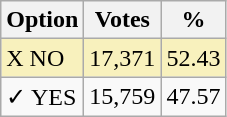<table class="wikitable">
<tr>
<th>Option</th>
<th>Votes</th>
<th>%</th>
</tr>
<tr>
<td style=background:#f8f1bd>X NO</td>
<td style=background:#f8f1bd>17,371</td>
<td style=background:#f8f1bd>52.43</td>
</tr>
<tr>
<td>✓ YES</td>
<td>15,759</td>
<td>47.57</td>
</tr>
</table>
